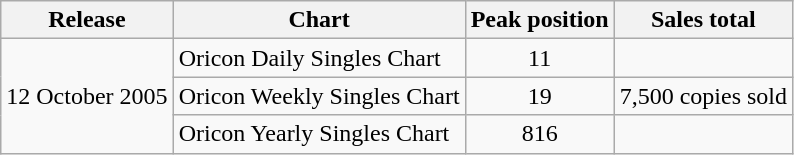<table class="wikitable">
<tr>
<th>Release</th>
<th>Chart</th>
<th>Peak position</th>
<th>Sales total</th>
</tr>
<tr>
<td rowspan="3">12 October 2005</td>
<td>Oricon Daily Singles Chart</td>
<td align="center">11</td>
<td></td>
</tr>
<tr>
<td>Oricon Weekly Singles Chart</td>
<td align="center">19</td>
<td>7,500 copies sold</td>
</tr>
<tr>
<td>Oricon Yearly Singles Chart</td>
<td align="center">816</td>
<td></td>
</tr>
</table>
